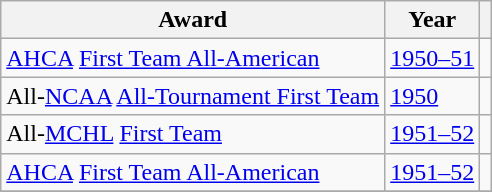<table class="wikitable">
<tr>
<th>Award</th>
<th>Year</th>
<th></th>
</tr>
<tr>
<td><a href='#'>AHCA</a> <a href='#'>First Team All-American</a></td>
<td><a href='#'>1950–51</a></td>
<td></td>
</tr>
<tr>
<td>All-<a href='#'>NCAA</a> <a href='#'>All-Tournament First Team</a></td>
<td><a href='#'>1950</a></td>
<td></td>
</tr>
<tr>
<td>All-<a href='#'>MCHL</a> <a href='#'>First Team</a></td>
<td><a href='#'>1951–52</a></td>
<td></td>
</tr>
<tr>
<td><a href='#'>AHCA</a> <a href='#'>First Team All-American</a></td>
<td><a href='#'>1951–52</a></td>
<td></td>
</tr>
<tr>
</tr>
</table>
